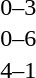<table cellspacing=1 width=70%>
<tr>
<th width=25%></th>
<th width=30%></th>
<th width=15%></th>
<th width=30%></th>
</tr>
<tr>
<td></td>
<td align=right></td>
<td align=center>0–3</td>
<td></td>
</tr>
<tr>
<td></td>
<td align=right></td>
<td align=center>0–6</td>
<td></td>
</tr>
<tr>
<td></td>
<td align=right></td>
<td align=center>4–1</td>
<td></td>
</tr>
</table>
